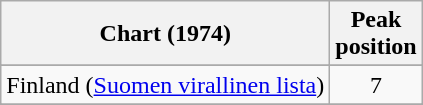<table class="wikitable sortable">
<tr>
<th>Chart (1974)</th>
<th style="text-align:center;">Peak<br>position</th>
</tr>
<tr>
</tr>
<tr>
</tr>
<tr>
<td>Finland (<a href='#'>Suomen virallinen lista</a>)</td>
<td style="text-align:center;">7</td>
</tr>
<tr>
</tr>
<tr>
</tr>
<tr>
</tr>
</table>
